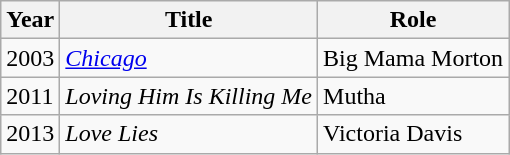<table class="wikitable sortable">
<tr>
<th scope="col">Year</th>
<th scope="col">Title</th>
<th scope="col">Role</th>
</tr>
<tr>
<td>2003</td>
<td><em><a href='#'>Chicago</a></em></td>
<td>Big Mama Morton</td>
</tr>
<tr>
<td>2011</td>
<td><em>Loving Him Is Killing Me</em></td>
<td>Mutha</td>
</tr>
<tr>
<td>2013</td>
<td><em>Love Lies</em></td>
<td>Victoria Davis</td>
</tr>
</table>
